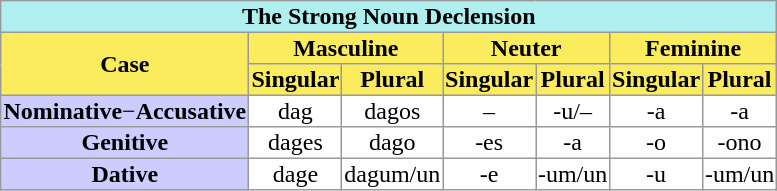<table width=41% border=1 style="text-align:center; margin:1em 1em 1em 0; border:1px #999 solid; border-collapse:collapse;">
<tr>
<th style="background:#afefef;" colspan="7"><strong>The Strong Noun Declension</strong></th>
</tr>
<tr>
<th style="background:#FBEC5D;" rowspan="2"><strong>Case</strong></th>
<th style="background:#FBEC5D;" colspan="2"><strong>Masculine</strong></th>
<th style="background:#FBEC5D;" colspan="2"><strong>Neuter</strong></th>
<th style="background:#FBEC5D;" colspan="2"><strong>Feminine</strong></th>
</tr>
<tr>
<td style="background:#FBEC5D;"><strong>Singular</strong></td>
<td style="background:#FBEC5D;"><strong>Plural</strong></td>
<td style="background:#FBEC5D;"><strong>Singular</strong></td>
<td style="background:#FBEC5D;"><strong>Plural</strong></td>
<td style="background:#FBEC5D;"><strong>Singular</strong></td>
<td style="background:#FBEC5D;"><strong>Plural</strong></td>
</tr>
<tr>
<td style="background:#CCCCFF;"><strong>Nominative</strong>−<strong>Accusative</strong></td>
<td>dag</td>
<td>dagos</td>
<td>–</td>
<td>-u/–</td>
<td>-a</td>
<td>-a</td>
</tr>
<tr>
<td style="background:#CCCCFF;"><strong>Genitive</strong></td>
<td>dages</td>
<td>dago</td>
<td>-es</td>
<td>-a</td>
<td>-o</td>
<td>-ono</td>
</tr>
<tr>
<td style="background:#CCCCFF;"><strong>Dative</strong></td>
<td>dage</td>
<td>dagum/un</td>
<td>-e</td>
<td>-um/un</td>
<td>-u</td>
<td>-um/un</td>
</tr>
</table>
